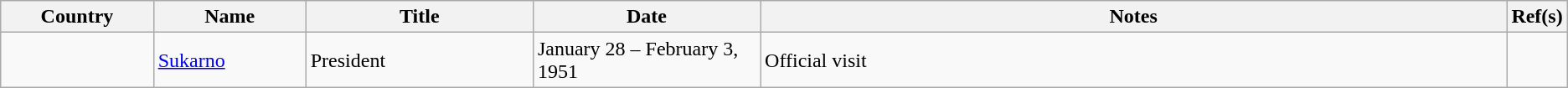<table class="wikitable sortable">
<tr>
<th style="width:10%;">Country</th>
<th style="width:10%;">Name</th>
<th style="width:15%;">Title</th>
<th style="width:15%;">Date</th>
<th style="width:50%;">Notes</th>
<th style="width:5%;">Ref(s)</th>
</tr>
<tr>
<td></td>
<td><a href='#'>Sukarno</a></td>
<td>President</td>
<td>January 28 – February 3, 1951</td>
<td>Official visit</td>
<td></td>
</tr>
</table>
